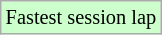<table class="wikitable sortable" style="font-size: 85%;">
<tr style="background:#ccffcc;">
<td>Fastest session lap</td>
</tr>
</table>
